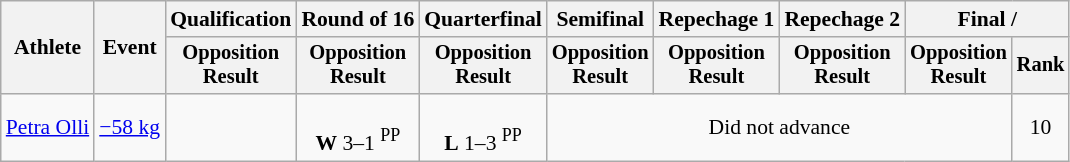<table class="wikitable" style="font-size:90%">
<tr>
<th rowspan=2>Athlete</th>
<th rowspan=2>Event</th>
<th>Qualification</th>
<th>Round of 16</th>
<th>Quarterfinal</th>
<th>Semifinal</th>
<th>Repechage 1</th>
<th>Repechage 2</th>
<th colspan=2>Final / </th>
</tr>
<tr style="font-size: 95%">
<th>Opposition<br>Result</th>
<th>Opposition<br>Result</th>
<th>Opposition<br>Result</th>
<th>Opposition<br>Result</th>
<th>Opposition<br>Result</th>
<th>Opposition<br>Result</th>
<th>Opposition<br>Result</th>
<th>Rank</th>
</tr>
<tr align=center>
<td align=left><a href='#'>Petra Olli</a></td>
<td align=left><a href='#'>−58 kg</a></td>
<td></td>
<td><br><strong>W</strong> 3–1 <sup>PP</sup></td>
<td><br><strong>L</strong> 1–3 <sup>PP</sup></td>
<td colspan=4>Did not advance</td>
<td>10</td>
</tr>
</table>
